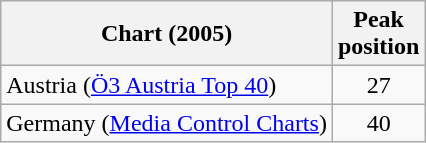<table class="wikitable">
<tr>
<th style="text-align:center;">Chart (2005)</th>
<th style="text-align:center;">Peak<br>position</th>
</tr>
<tr>
<td align="left">Austria (<a href='#'>Ö3 Austria Top 40</a>)</td>
<td style="text-align:center;">27</td>
</tr>
<tr>
<td align="left">Germany (<a href='#'>Media Control Charts</a>)</td>
<td style="text-align:center;">40</td>
</tr>
</table>
